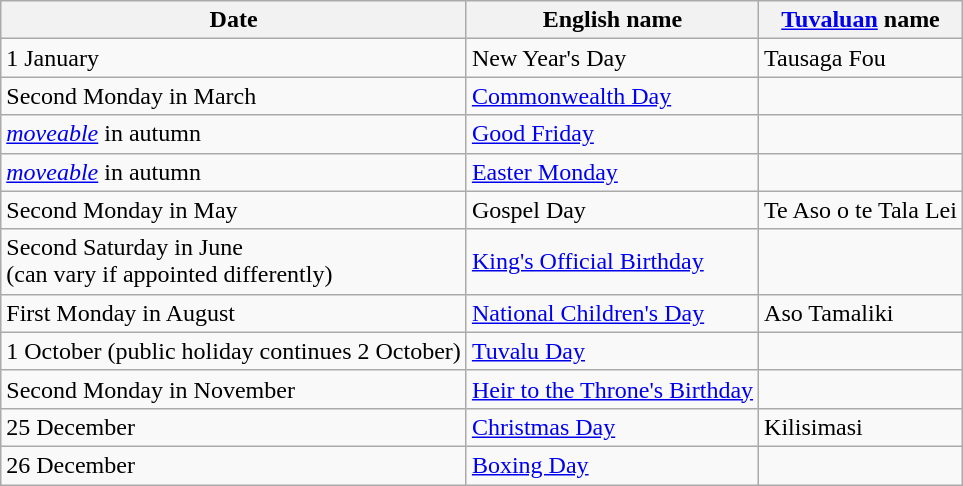<table class="wikitable">
<tr>
<th>Date</th>
<th>English name</th>
<th><a href='#'>Tuvaluan</a> name</th>
</tr>
<tr>
<td>1 January</td>
<td>New Year's Day</td>
<td>Tausaga Fou</td>
</tr>
<tr>
<td>Second Monday in March</td>
<td><a href='#'>Commonwealth Day</a></td>
<td></td>
</tr>
<tr>
<td><em><a href='#'>moveable</a></em> in autumn</td>
<td><a href='#'>Good Friday</a></td>
<td></td>
</tr>
<tr>
<td><em><a href='#'>moveable</a></em> in autumn</td>
<td><a href='#'>Easter Monday</a></td>
<td></td>
</tr>
<tr>
<td>Second Monday in May</td>
<td>Gospel Day</td>
<td>Te Aso o te Tala Lei</td>
</tr>
<tr>
<td>Second Saturday in June <br>(can vary if appointed differently)</td>
<td><a href='#'>King's Official Birthday</a></td>
<td></td>
</tr>
<tr>
<td>First Monday in August</td>
<td><a href='#'>National Children's Day</a></td>
<td>Aso Tamaliki</td>
</tr>
<tr>
<td>1 October (public holiday continues 2 October)</td>
<td><a href='#'>Tuvalu Day</a></td>
<td></td>
</tr>
<tr>
<td>Second Monday in November</td>
<td><a href='#'>Heir to the Throne's Birthday</a></td>
<td></td>
</tr>
<tr>
<td>25 December</td>
<td><a href='#'>Christmas Day</a></td>
<td>Kilisimasi</td>
</tr>
<tr>
<td>26 December</td>
<td><a href='#'>Boxing Day</a></td>
<td></td>
</tr>
</table>
